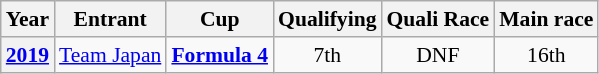<table class="wikitable" style="text-align:center; font-size:90%">
<tr>
<th>Year</th>
<th>Entrant</th>
<th>Cup</th>
<th>Qualifying</th>
<th>Quali Race</th>
<th>Main race</th>
</tr>
<tr>
<th><a href='#'>2019</a></th>
<td> <a href='#'>Team Japan</a></td>
<td><a href='#'><strong><span>Formula 4</span></strong></a></td>
<td>7th</td>
<td>DNF</td>
<td>16th</td>
</tr>
</table>
